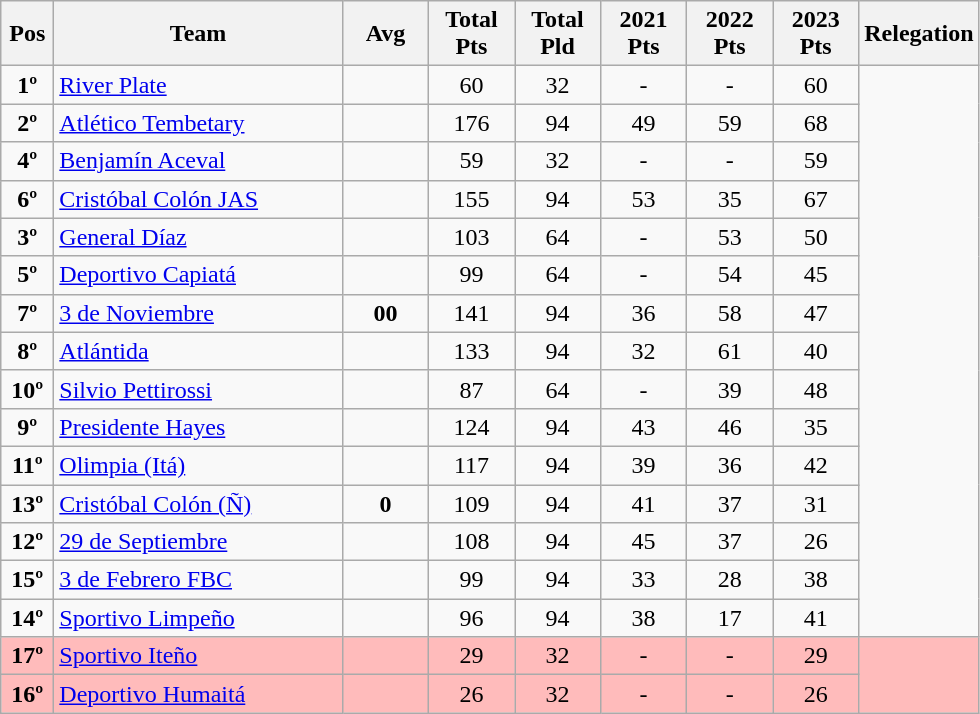<table class="wikitable" style="text-align:center">
<tr>
<th width=28>Pos<br></th>
<th width=185>Team<br></th>
<th width=50>Avg</th>
<th width=50>Total<br>Pts</th>
<th width=50>Total<br>Pld</th>
<th width=50>2021<br>Pts</th>
<th width=50>2022<br>Pts</th>
<th width=50>2023<br>Pts</th>
<th>Relegation</th>
</tr>
<tr align="center" style="background:#;">
<td><strong>1º</strong></td>
<td align="left"><a href='#'>River Plate</a></td>
<td><strong></strong></td>
<td>60</td>
<td>32</td>
<td>-</td>
<td>-</td>
<td>60</td>
<td rowspan=15></td>
</tr>
<tr align="center" style="background:#;">
<td><strong>2º</strong></td>
<td align="left"><a href='#'>Atlético Tembetary</a></td>
<td><strong></strong></td>
<td>176</td>
<td>94</td>
<td>49</td>
<td>59</td>
<td>68</td>
</tr>
<tr align="center" style="background:#;">
<td><strong>4º</strong></td>
<td align="left"><a href='#'>Benjamín Aceval</a></td>
<td><strong></strong></td>
<td>59</td>
<td>32</td>
<td>-</td>
<td>-</td>
<td>59</td>
</tr>
<tr align="center" style="background:#;">
<td><strong>6º</strong></td>
<td align="left"><a href='#'>Cristóbal Colón JAS</a></td>
<td><strong></strong></td>
<td>155</td>
<td>94</td>
<td>53</td>
<td>35</td>
<td>67</td>
</tr>
<tr align="center" style="background:#;">
<td><strong>3º</strong></td>
<td align="left"><a href='#'>General Díaz</a></td>
<td><strong></strong></td>
<td>103</td>
<td>64</td>
<td>-</td>
<td>53</td>
<td>50</td>
</tr>
<tr align="center" style="background:#;">
<td><strong>5º</strong></td>
<td align="left"><a href='#'>Deportivo Capiatá</a></td>
<td><strong></strong></td>
<td>99</td>
<td>64</td>
<td>-</td>
<td>54</td>
<td>45</td>
</tr>
<tr align="center" style="background:#;">
<td><strong>7º</strong></td>
<td align="left"><a href='#'>3 de Noviembre</a></td>
<td><strong>00</strong></td>
<td>141</td>
<td>94</td>
<td>36</td>
<td>58</td>
<td>47</td>
</tr>
<tr align="center" style="background:#;">
<td><strong>8º</strong></td>
<td align="left"><a href='#'>Atlántida</a></td>
<td><strong></strong></td>
<td>133</td>
<td>94</td>
<td>32</td>
<td>61</td>
<td>40</td>
</tr>
<tr align="center" style="background:#;">
<td><strong>10º</strong></td>
<td align="left"><a href='#'>Silvio Pettirossi</a></td>
<td><strong></strong></td>
<td>87</td>
<td>64</td>
<td>-</td>
<td>39</td>
<td>48</td>
</tr>
<tr align="center" style="background:#;">
<td><strong>9º</strong></td>
<td align="left"><a href='#'>Presidente Hayes</a></td>
<td><strong></strong></td>
<td>124</td>
<td>94</td>
<td>43</td>
<td>46</td>
<td>35</td>
</tr>
<tr align="center" style="background:#;">
<td><strong>11º</strong></td>
<td align="left"><a href='#'>Olimpia (Itá)</a></td>
<td><strong></strong></td>
<td>117</td>
<td>94</td>
<td>39</td>
<td>36</td>
<td>42</td>
</tr>
<tr align="center" style="background:#;">
<td><strong>13º</strong></td>
<td align="left"><a href='#'>Cristóbal Colón (Ñ)</a></td>
<td><strong>0</strong></td>
<td>109</td>
<td>94</td>
<td>41</td>
<td>37</td>
<td>31</td>
</tr>
<tr align="center" style="background:#;">
<td><strong>12º</strong></td>
<td align="left"><a href='#'>29 de Septiembre</a></td>
<td><strong></strong></td>
<td>108</td>
<td>94</td>
<td>45</td>
<td>37</td>
<td>26</td>
</tr>
<tr align="center" style="background:#;">
<td><strong>15º</strong></td>
<td align="left"><a href='#'>3 de Febrero FBC</a></td>
<td><strong></strong></td>
<td>99</td>
<td>94</td>
<td>33</td>
<td>28</td>
<td>38</td>
</tr>
<tr align="center" style="background:#;">
<td><strong>14º</strong></td>
<td align="left"><a href='#'>Sportivo Limpeño</a></td>
<td><strong></strong></td>
<td>96</td>
<td>94</td>
<td>38</td>
<td>17</td>
<td>41</td>
</tr>
<tr align="center" style="background:#FFBBBB;">
<td><strong>17º</strong></td>
<td align="left"><a href='#'>Sportivo Iteño</a></td>
<td><strong></strong></td>
<td>29</td>
<td>32</td>
<td>-</td>
<td>-</td>
<td>29</td>
<td rowspan=2></td>
</tr>
<tr align="center" style="background:#FFBBBB;">
<td><strong>16º</strong></td>
<td align="left"><a href='#'>Deportivo Humaitá</a></td>
<td><strong></strong></td>
<td>26</td>
<td>32</td>
<td>-</td>
<td>-</td>
<td>26</td>
</tr>
</table>
